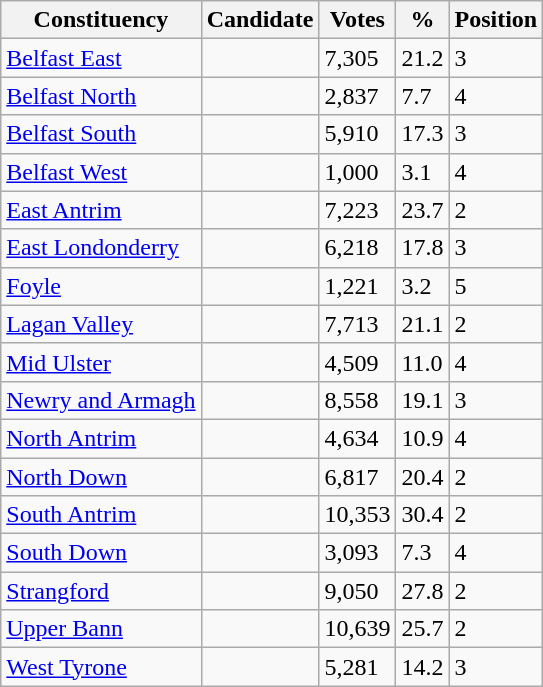<table class="wikitable sortable">
<tr>
<th>Constituency</th>
<th>Candidate</th>
<th>Votes</th>
<th>%</th>
<th>Position</th>
</tr>
<tr>
<td><a href='#'>Belfast East</a></td>
<td></td>
<td>7,305</td>
<td>21.2</td>
<td>3</td>
</tr>
<tr>
<td><a href='#'>Belfast North</a></td>
<td></td>
<td>2,837</td>
<td>7.7</td>
<td>4</td>
</tr>
<tr>
<td><a href='#'>Belfast South</a></td>
<td></td>
<td>5,910</td>
<td>17.3</td>
<td>3</td>
</tr>
<tr>
<td><a href='#'>Belfast West</a></td>
<td></td>
<td>1,000</td>
<td>3.1</td>
<td>4</td>
</tr>
<tr>
<td><a href='#'>East Antrim</a></td>
<td></td>
<td>7,223</td>
<td>23.7</td>
<td>2</td>
</tr>
<tr>
<td><a href='#'>East Londonderry</a></td>
<td></td>
<td>6,218</td>
<td>17.8</td>
<td>3</td>
</tr>
<tr>
<td><a href='#'>Foyle</a></td>
<td></td>
<td>1,221</td>
<td>3.2</td>
<td>5</td>
</tr>
<tr>
<td><a href='#'>Lagan Valley</a></td>
<td></td>
<td>7,713</td>
<td>21.1</td>
<td>2</td>
</tr>
<tr>
<td><a href='#'>Mid Ulster</a></td>
<td></td>
<td>4,509</td>
<td>11.0</td>
<td>4</td>
</tr>
<tr>
<td><a href='#'>Newry and Armagh</a></td>
<td></td>
<td>8,558</td>
<td>19.1</td>
<td>3</td>
</tr>
<tr>
<td><a href='#'>North Antrim</a></td>
<td></td>
<td>4,634</td>
<td>10.9</td>
<td>4</td>
</tr>
<tr>
<td><a href='#'>North Down</a></td>
<td></td>
<td>6,817</td>
<td>20.4</td>
<td>2</td>
</tr>
<tr>
<td><a href='#'>South Antrim</a></td>
<td></td>
<td>10,353</td>
<td>30.4</td>
<td>2</td>
</tr>
<tr>
<td><a href='#'>South Down</a></td>
<td></td>
<td>3,093</td>
<td>7.3</td>
<td>4</td>
</tr>
<tr>
<td><a href='#'>Strangford</a></td>
<td></td>
<td>9,050</td>
<td>27.8</td>
<td>2</td>
</tr>
<tr>
<td><a href='#'>Upper Bann</a></td>
<td></td>
<td>10,639</td>
<td>25.7</td>
<td>2</td>
</tr>
<tr>
<td><a href='#'>West Tyrone</a></td>
<td></td>
<td>5,281</td>
<td>14.2</td>
<td>3</td>
</tr>
</table>
